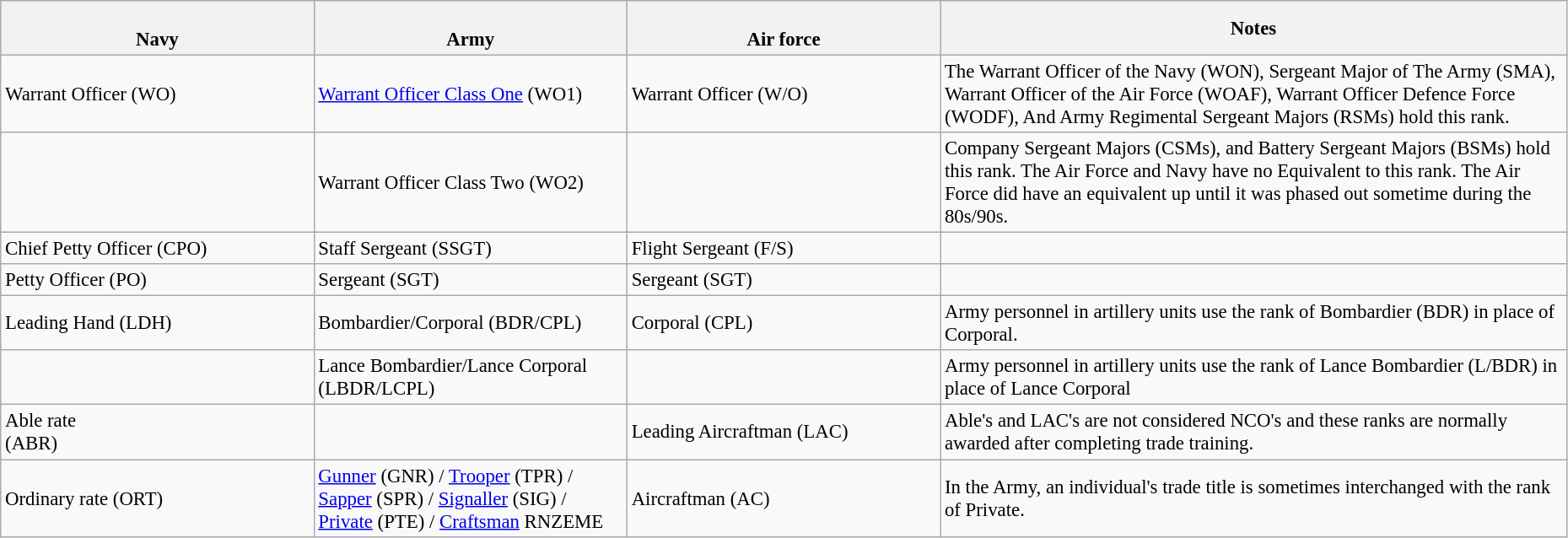<table class="wikitable" style="font-size: 95%;" width=98%>
<tr>
<th width=20%><br>Navy</th>
<th width=20%><br>Army</th>
<th width=20%><br>Air force</th>
<th width=40%>Notes</th>
</tr>
<tr ---->
<td>Warrant Officer (WO)</td>
<td><a href='#'>Warrant Officer Class One</a> (WO1)</td>
<td>Warrant Officer (W/O)</td>
<td>The Warrant Officer of the Navy (WON), Sergeant Major of The Army (SMA), Warrant Officer of the Air Force (WOAF), Warrant Officer Defence Force (WODF), And Army Regimental Sergeant Majors (RSMs) hold this rank.</td>
</tr>
<tr ---->
<td></td>
<td>Warrant Officer Class Two (WO2)</td>
<td></td>
<td>Company Sergeant Majors (CSMs), and Battery Sergeant Majors (BSMs) hold this rank. The Air Force and Navy have no Equivalent to this rank. The Air Force did have an equivalent up until it was phased out sometime during the 80s/90s.</td>
</tr>
<tr ---->
<td>Chief Petty Officer (CPO)</td>
<td>Staff Sergeant (SSGT)</td>
<td>Flight Sergeant (F/S)</td>
<td></td>
</tr>
<tr ---->
<td>Petty Officer (PO)</td>
<td>Sergeant (SGT)</td>
<td>Sergeant (SGT)</td>
<td></td>
</tr>
<tr ---->
<td>Leading Hand (LDH)</td>
<td>Bombardier/Corporal (BDR/CPL)</td>
<td>Corporal (CPL)</td>
<td>Army personnel in artillery units use the rank of Bombardier (BDR) in place of Corporal.</td>
</tr>
<tr ---->
<td></td>
<td>Lance Bombardier/Lance Corporal (LBDR/LCPL)</td>
<td></td>
<td>Army personnel in artillery units use the rank of Lance Bombardier (L/BDR) in place of Lance Corporal</td>
</tr>
<tr>
<td>Able rate<br>(ABR)</td>
<td></td>
<td>Leading Aircraftman (LAC)</td>
<td>Able's and LAC's are not considered NCO's and these ranks are normally awarded after completing trade training.</td>
</tr>
<tr ---->
<td>Ordinary rate (ORT)</td>
<td><a href='#'>Gunner</a> (GNR) / <a href='#'>Trooper</a> (TPR) / <a href='#'>Sapper</a> (SPR) / <a href='#'>Signaller</a> (SIG) / <a href='#'>Private</a> (PTE) / <a href='#'>Craftsman</a> RNZEME</td>
<td>Aircraftman (AC)</td>
<td>In the Army, an individual's trade title is sometimes interchanged with the rank of Private.</td>
</tr>
</table>
